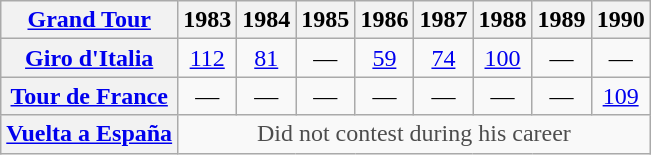<table class="wikitable plainrowheaders">
<tr>
<th scope="col"><a href='#'>Grand Tour</a></th>
<th scope="col">1983</th>
<th scope="col">1984</th>
<th scope="col">1985</th>
<th scope="col">1986</th>
<th scope="col">1987</th>
<th scope="col">1988</th>
<th scope="col">1989</th>
<th scope="col">1990</th>
</tr>
<tr style="text-align:center;">
<th scope="row"> <a href='#'>Giro d'Italia</a></th>
<td><a href='#'>112</a></td>
<td><a href='#'>81</a></td>
<td>—</td>
<td><a href='#'>59</a></td>
<td><a href='#'>74</a></td>
<td><a href='#'>100</a></td>
<td>—</td>
<td>—</td>
</tr>
<tr style="text-align:center;">
<th scope="row"> <a href='#'>Tour de France</a></th>
<td>—</td>
<td>—</td>
<td>—</td>
<td>—</td>
<td>—</td>
<td>—</td>
<td>—</td>
<td><a href='#'>109</a></td>
</tr>
<tr style="text-align:center;">
<th scope="row"> <a href='#'>Vuelta a España</a></th>
<td style="color:#4d4d4d;" colspan="8">Did not contest during his career</td>
</tr>
</table>
